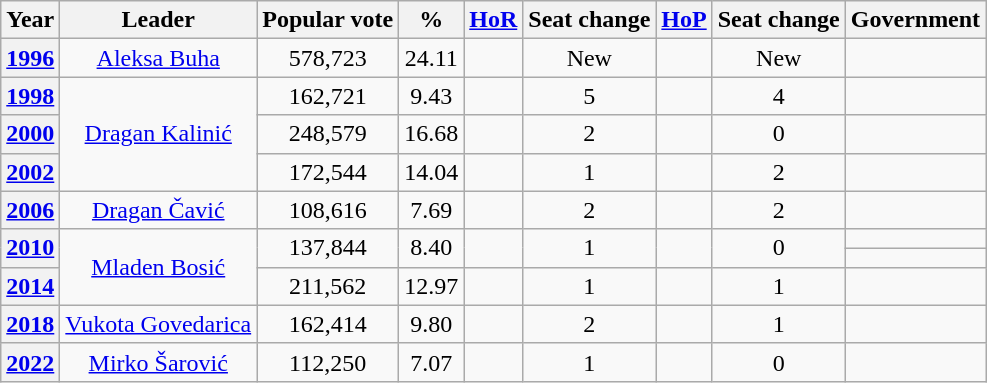<table class="wikitable" style="text-align: center;">
<tr>
<th>Year</th>
<th>Leader</th>
<th>Popular vote</th>
<th>%</th>
<th><a href='#'>HoR</a></th>
<th>Seat change</th>
<th><a href='#'>HoP</a></th>
<th>Seat change</th>
<th>Government</th>
</tr>
<tr>
<th><a href='#'>1996</a></th>
<td><a href='#'>Aleksa Buha</a></td>
<td align=center>578,723</td>
<td>24.11</td>
<td></td>
<td>New</td>
<td></td>
<td>New</td>
<td></td>
</tr>
<tr>
<th><a href='#'>1998</a></th>
<td rowspan=3><a href='#'>Dragan Kalinić</a></td>
<td align=center>162,721</td>
<td>9.43</td>
<td></td>
<td> 5</td>
<td></td>
<td> 4</td>
<td></td>
</tr>
<tr>
<th><a href='#'>2000</a></th>
<td align=center>248,579</td>
<td>16.68</td>
<td></td>
<td> 2</td>
<td></td>
<td> 0</td>
<td></td>
</tr>
<tr>
<th><a href='#'>2002</a></th>
<td align=center>172,544</td>
<td>14.04</td>
<td></td>
<td> 1</td>
<td></td>
<td> 2</td>
<td></td>
</tr>
<tr>
<th><a href='#'>2006</a></th>
<td><a href='#'>Dragan Čavić</a></td>
<td align=center>108,616</td>
<td>7.69</td>
<td></td>
<td> 2</td>
<td></td>
<td> 2</td>
<td></td>
</tr>
<tr>
<th rowspan=2><a href='#'>2010</a></th>
<td rowspan=3><a href='#'>Mladen Bosić</a></td>
<td rowspan=2>137,844</td>
<td rowspan=2>8.40</td>
<td rowspan=2></td>
<td rowspan=2> 1</td>
<td rowspan=2></td>
<td rowspan=2> 0</td>
<td></td>
</tr>
<tr>
<td></td>
</tr>
<tr>
<th><a href='#'>2014</a></th>
<td align=center>211,562</td>
<td>12.97</td>
<td></td>
<td> 1</td>
<td></td>
<td> 1</td>
<td></td>
</tr>
<tr>
<th><a href='#'>2018</a></th>
<td><a href='#'>Vukota Govedarica</a></td>
<td align=center>162,414</td>
<td>9.80</td>
<td></td>
<td> 2</td>
<td></td>
<td> 1</td>
<td></td>
</tr>
<tr>
<th><a href='#'>2022</a></th>
<td><a href='#'>Mirko Šarović</a></td>
<td align=center>112,250</td>
<td>7.07</td>
<td></td>
<td> 1</td>
<td></td>
<td> 0</td>
<td></td>
</tr>
</table>
